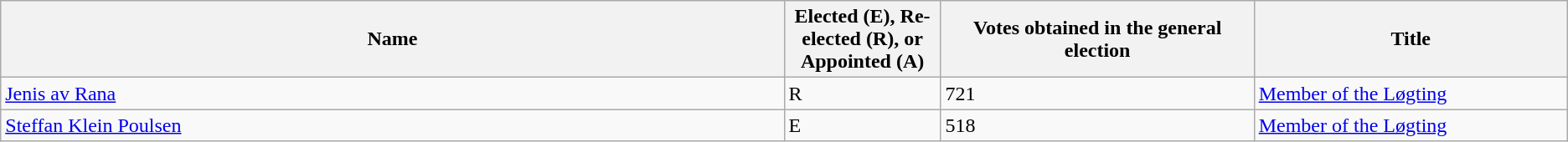<table class="wikitable sortable">
<tr>
<th>Name</th>
<th style="width:10%;">Elected (E), Re-elected (R), or Appointed (A)</th>
<th style="width:20%;">Votes obtained in the general election</th>
<th style="width:20%;">Title</th>
</tr>
<tr>
<td><a href='#'>Jenis av Rana</a></td>
<td>R</td>
<td>721</td>
<td><a href='#'>Member of the Løgting</a></td>
</tr>
<tr>
<td><a href='#'>Steffan Klein Poulsen</a></td>
<td>E</td>
<td>518</td>
<td><a href='#'>Member of the Løgting</a></td>
</tr>
</table>
